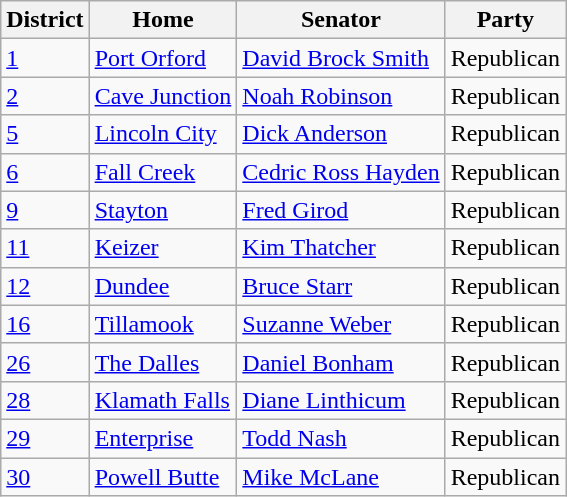<table class="wikitable">
<tr>
<th>District</th>
<th>Home</th>
<th>Senator</th>
<th>Party</th>
</tr>
<tr>
<td><a href='#'>1</a></td>
<td><a href='#'>Port Orford</a></td>
<td><a href='#'>David Brock Smith</a></td>
<td>Republican</td>
</tr>
<tr>
<td><a href='#'>2</a></td>
<td><a href='#'>Cave Junction</a></td>
<td><a href='#'>Noah Robinson</a></td>
<td>Republican</td>
</tr>
<tr>
<td><a href='#'>5</a></td>
<td><a href='#'>Lincoln City</a></td>
<td><a href='#'>Dick Anderson</a></td>
<td>Republican</td>
</tr>
<tr>
<td><a href='#'>6</a></td>
<td><a href='#'>Fall Creek</a></td>
<td><a href='#'>Cedric Ross Hayden</a></td>
<td>Republican</td>
</tr>
<tr>
<td><a href='#'>9</a></td>
<td><a href='#'>Stayton</a></td>
<td><a href='#'>Fred Girod</a></td>
<td>Republican</td>
</tr>
<tr>
<td><a href='#'>11</a></td>
<td><a href='#'>Keizer</a></td>
<td><a href='#'>Kim Thatcher</a></td>
<td>Republican</td>
</tr>
<tr>
<td><a href='#'>12</a></td>
<td><a href='#'>Dundee</a></td>
<td><a href='#'>Bruce Starr</a></td>
<td>Republican</td>
</tr>
<tr>
<td><a href='#'>16</a></td>
<td><a href='#'>Tillamook</a></td>
<td><a href='#'>Suzanne Weber</a></td>
<td>Republican</td>
</tr>
<tr>
<td><a href='#'>26</a></td>
<td><a href='#'>The Dalles</a></td>
<td><a href='#'>Daniel Bonham</a></td>
<td>Republican</td>
</tr>
<tr>
<td><a href='#'>28</a></td>
<td><a href='#'>Klamath Falls</a></td>
<td><a href='#'>Diane Linthicum</a></td>
<td>Republican</td>
</tr>
<tr>
<td><a href='#'>29</a></td>
<td><a href='#'>Enterprise</a></td>
<td><a href='#'>Todd Nash</a></td>
<td>Republican</td>
</tr>
<tr>
<td><a href='#'>30</a></td>
<td><a href='#'>Powell Butte</a></td>
<td><a href='#'>Mike McLane</a></td>
<td>Republican</td>
</tr>
</table>
